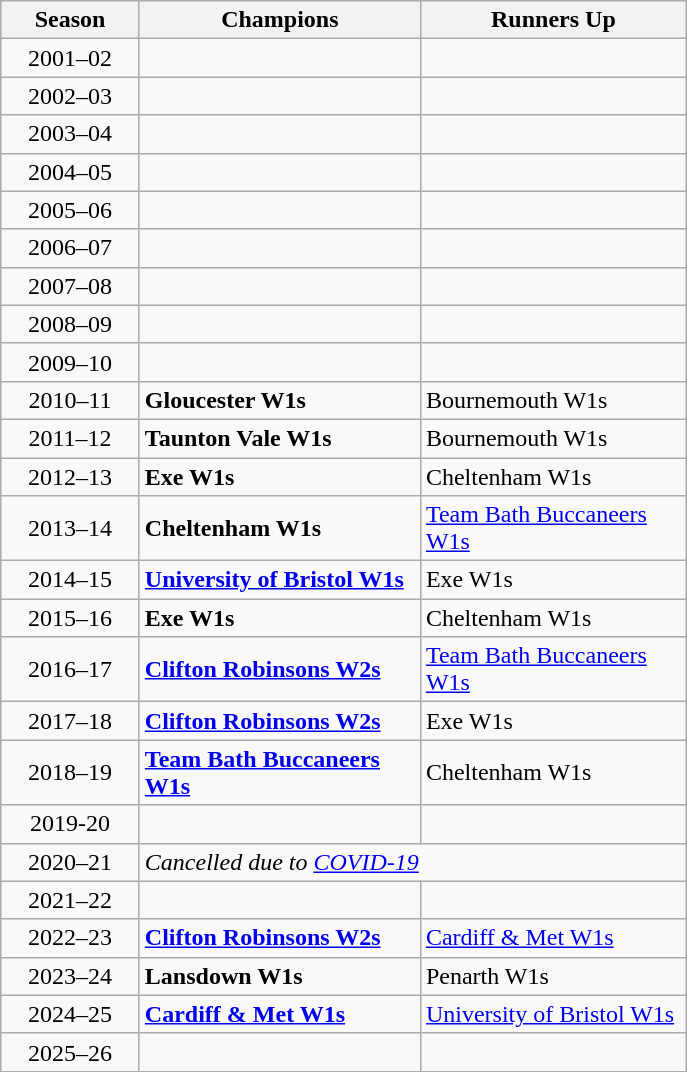<table class="wikitable" style="text-align:centre; margin-left:1em;">
<tr>
<th style="width:85px">Season</th>
<th style="width:180px">Champions</th>
<th style="width:170px">Runners Up</th>
</tr>
<tr>
<td style="text-align:center">2001–02</td>
<td></td>
<td></td>
</tr>
<tr>
<td style="text-align:center">2002–03</td>
<td></td>
<td></td>
</tr>
<tr>
<td style="text-align:center">2003–04</td>
<td></td>
<td></td>
</tr>
<tr>
<td style="text-align:center">2004–05</td>
<td></td>
<td></td>
</tr>
<tr>
<td style="text-align:center">2005–06</td>
<td></td>
<td></td>
</tr>
<tr>
<td style="text-align:center">2006–07</td>
<td></td>
<td></td>
</tr>
<tr>
<td style="text-align:center">2007–08</td>
<td></td>
<td></td>
</tr>
<tr>
<td style="text-align:center">2008–09</td>
<td></td>
<td></td>
</tr>
<tr>
<td style="text-align:center">2009–10</td>
<td></td>
<td></td>
</tr>
<tr>
<td style="text-align:center">2010–11</td>
<td><strong>Gloucester W1s</strong></td>
<td>Bournemouth W1s</td>
</tr>
<tr>
<td style="text-align:center">2011–12</td>
<td><strong>Taunton Vale W1s</strong></td>
<td>Bournemouth W1s</td>
</tr>
<tr>
<td style="text-align:center">2012–13</td>
<td><strong>Exe W1s</strong></td>
<td>Cheltenham W1s</td>
</tr>
<tr>
<td style="text-align:center">2013–14</td>
<td><strong>Cheltenham W1s</strong></td>
<td><a href='#'>Team Bath Buccaneers W1s</a></td>
</tr>
<tr>
<td style="text-align:center">2014–15</td>
<td><strong><a href='#'>University of Bristol W1s</a></strong></td>
<td>Exe W1s</td>
</tr>
<tr>
<td style="text-align:center">2015–16</td>
<td><strong>Exe W1s</strong></td>
<td>Cheltenham W1s</td>
</tr>
<tr>
<td style="text-align:center">2016–17</td>
<td><strong><a href='#'>Clifton Robinsons W2s</a></strong></td>
<td><a href='#'>Team Bath Buccaneers W1s</a></td>
</tr>
<tr>
<td style="text-align:center">2017–18</td>
<td><strong><a href='#'>Clifton Robinsons W2s</a></strong></td>
<td>Exe W1s</td>
</tr>
<tr>
<td style="text-align:center">2018–19</td>
<td><strong> <a href='#'>Team Bath Buccaneers W1s</a></strong></td>
<td>Cheltenham W1s</td>
</tr>
<tr>
<td style="text-align:center">2019-20</td>
<td></td>
<td></td>
</tr>
<tr>
<td style="text-align:center">2020–21</td>
<td colspan=2><em>Cancelled due to <a href='#'>COVID-19</a></em></td>
</tr>
<tr>
<td style="text-align:center">2021–22</td>
<td></td>
<td></td>
</tr>
<tr>
<td style="text-align:center">2022–23</td>
<td><strong><a href='#'>Clifton Robinsons W2s</a></strong></td>
<td><a href='#'>Cardiff & Met W1s</a></td>
</tr>
<tr>
<td style="text-align:center">2023–24</td>
<td><strong>Lansdown W1s</strong></td>
<td>Penarth W1s</td>
</tr>
<tr>
<td style="text-align:center">2024–25</td>
<td><strong><a href='#'>Cardiff & Met W1s</a></strong></td>
<td><a href='#'>University of Bristol W1s</a></td>
</tr>
<tr>
<td style="text-align:center">2025–26</td>
<td></td>
<td></td>
</tr>
</table>
